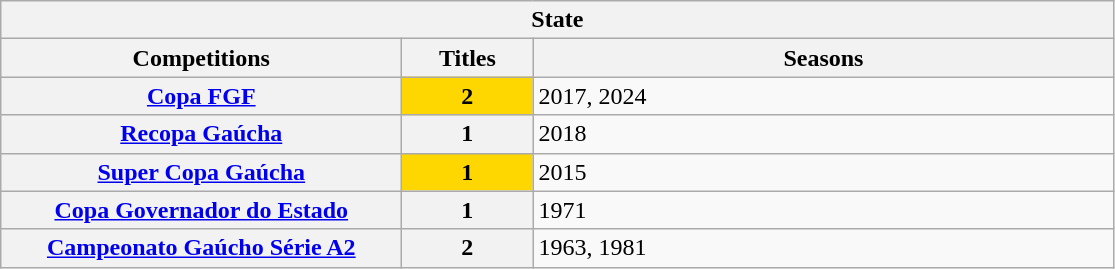<table class="wikitable">
<tr>
<th colspan="3">State</th>
</tr>
<tr>
<th style="width:260px">Competitions</th>
<th style="width:80px">Titles</th>
<th style="width:380px">Seasons</th>
</tr>
<tr>
<th style="text-align:center"><a href='#'>Copa FGF</a></th>
<td bgcolor="gold" style="text-align:center"><strong>2</strong></td>
<td align="left">2017, 2024</td>
</tr>
<tr>
<th style="text-align:center"><a href='#'>Recopa Gaúcha</a></th>
<th style="text-align:center"><strong>1</strong></th>
<td align="left">2018</td>
</tr>
<tr>
<th style="text-align:center"><a href='#'>Super Copa Gaúcha</a></th>
<td bgcolor="gold" style="text-align:center"><strong>1</strong></td>
<td align="left">2015</td>
</tr>
<tr>
<th style="text-align:center"><a href='#'>Copa Governador do Estado</a></th>
<th style="text-align:center"><strong>1</strong></th>
<td align="left">1971</td>
</tr>
<tr>
<th style="text-align:center"><a href='#'>Campeonato Gaúcho Série A2</a></th>
<th style="text-align:center"><strong>2</strong></th>
<td align="left">1963, 1981</td>
</tr>
</table>
